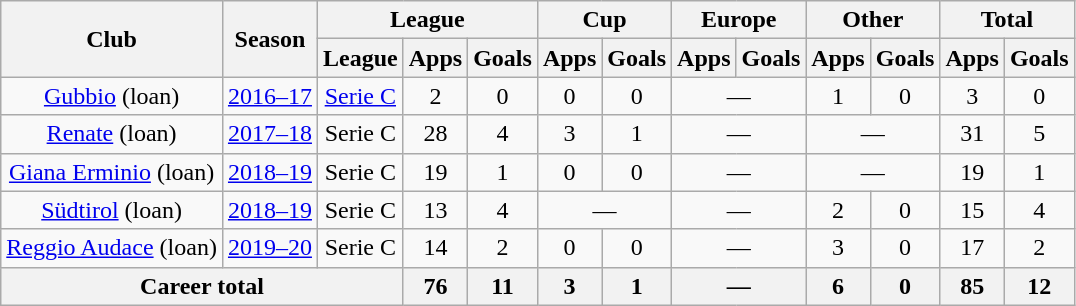<table class="wikitable" style="text-align: center;">
<tr>
<th rowspan="2">Club</th>
<th rowspan="2">Season</th>
<th colspan="3">League</th>
<th colspan="2">Cup</th>
<th colspan="2">Europe</th>
<th colspan="2">Other</th>
<th colspan="2">Total</th>
</tr>
<tr>
<th>League</th>
<th>Apps</th>
<th>Goals</th>
<th>Apps</th>
<th>Goals</th>
<th>Apps</th>
<th>Goals</th>
<th>Apps</th>
<th>Goals</th>
<th>Apps</th>
<th>Goals</th>
</tr>
<tr>
<td><a href='#'>Gubbio</a> (loan)</td>
<td><a href='#'>2016–17</a></td>
<td><a href='#'>Serie C</a></td>
<td>2</td>
<td>0</td>
<td>0</td>
<td>0</td>
<td colspan="2">—</td>
<td>1</td>
<td>0</td>
<td>3</td>
<td>0</td>
</tr>
<tr>
<td><a href='#'>Renate</a> (loan)</td>
<td><a href='#'>2017–18</a></td>
<td>Serie C</td>
<td>28</td>
<td>4</td>
<td>3</td>
<td>1</td>
<td colspan="2">—</td>
<td colspan="2">—</td>
<td>31</td>
<td>5</td>
</tr>
<tr>
<td><a href='#'>Giana Erminio</a> (loan)</td>
<td><a href='#'>2018–19</a></td>
<td>Serie C</td>
<td>19</td>
<td>1</td>
<td>0</td>
<td>0</td>
<td colspan="2">—</td>
<td colspan="2">—</td>
<td>19</td>
<td>1</td>
</tr>
<tr>
<td><a href='#'>Südtirol</a> (loan)</td>
<td><a href='#'>2018–19</a></td>
<td>Serie C</td>
<td>13</td>
<td>4</td>
<td colspan="2">—</td>
<td colspan="2">—</td>
<td>2</td>
<td>0</td>
<td>15</td>
<td>4</td>
</tr>
<tr>
<td><a href='#'>Reggio Audace</a> (loan)</td>
<td><a href='#'>2019–20</a></td>
<td>Serie C</td>
<td>14</td>
<td>2</td>
<td>0</td>
<td>0</td>
<td colspan="2">—</td>
<td>3</td>
<td>0</td>
<td>17</td>
<td>2</td>
</tr>
<tr>
<th colspan="3">Career total</th>
<th>76</th>
<th>11</th>
<th>3</th>
<th>1</th>
<th colspan="2">—</th>
<th>6</th>
<th>0</th>
<th>85</th>
<th>12</th>
</tr>
</table>
